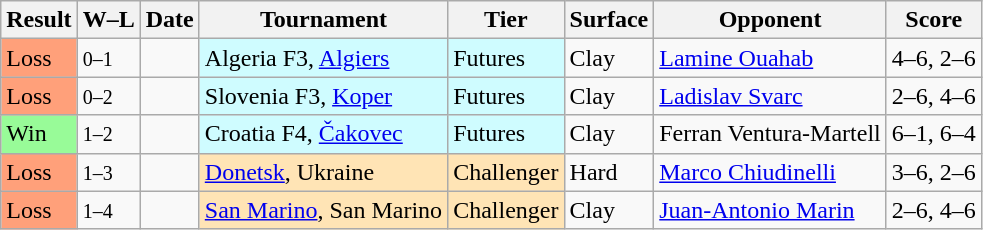<table class="sortable wikitable">
<tr>
<th>Result</th>
<th class="unsortable">W–L</th>
<th>Date</th>
<th>Tournament</th>
<th>Tier</th>
<th>Surface</th>
<th>Opponent</th>
<th class="unsortable">Score</th>
</tr>
<tr>
<td style="background:#ffa07a;">Loss</td>
<td><small>0–1</small></td>
<td></td>
<td style="background:#cffcff;">Algeria F3, <a href='#'>Algiers</a></td>
<td style="background:#cffcff;">Futures</td>
<td>Clay</td>
<td> <a href='#'>Lamine Ouahab</a></td>
<td>4–6, 2–6</td>
</tr>
<tr>
<td style="background:#ffa07a;">Loss</td>
<td><small>0–2</small></td>
<td></td>
<td style="background:#cffcff;">Slovenia F3, <a href='#'>Koper</a></td>
<td style="background:#cffcff;">Futures</td>
<td>Clay</td>
<td> <a href='#'>Ladislav Svarc</a></td>
<td>2–6, 4–6</td>
</tr>
<tr>
<td style="background:#98fb98;">Win</td>
<td><small>1–2</small></td>
<td></td>
<td style="background:#cffcff;">Croatia F4, <a href='#'>Čakovec</a></td>
<td style="background:#cffcff;">Futures</td>
<td>Clay</td>
<td> Ferran Ventura-Martell</td>
<td>6–1, 6–4</td>
</tr>
<tr>
<td style="background:#ffa07a;">Loss</td>
<td><small>1–3</small></td>
<td></td>
<td style="background:moccasin;"><a href='#'>Donetsk</a>, Ukraine</td>
<td style="background:moccasin;">Challenger</td>
<td>Hard</td>
<td> <a href='#'>Marco Chiudinelli</a></td>
<td>3–6, 2–6</td>
</tr>
<tr>
<td style="background:#ffa07a;">Loss</td>
<td><small>1–4</small></td>
<td></td>
<td style="background:moccasin;"><a href='#'>San Marino</a>, San Marino</td>
<td style="background:moccasin;">Challenger</td>
<td>Clay</td>
<td> <a href='#'>Juan-Antonio Marin</a></td>
<td>2–6, 4–6</td>
</tr>
</table>
